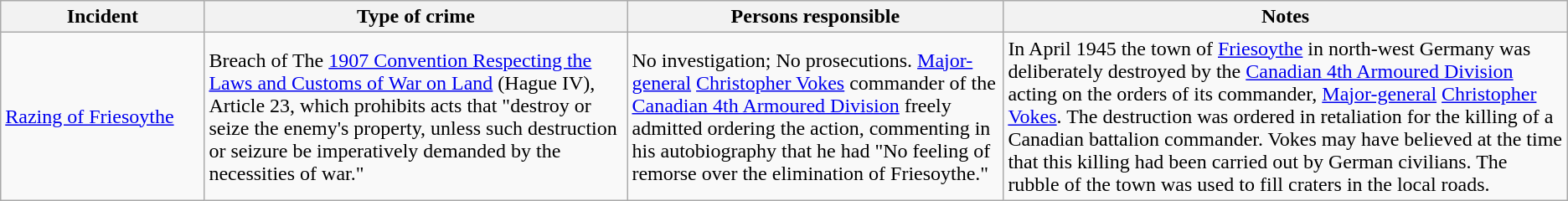<table class="wikitable">
<tr>
<th>Incident</th>
<th>Type of crime</th>
<th>Persons responsible</th>
<th>Notes</th>
</tr>
<tr>
<td style="width:13%;"><a href='#'>Razing&nbsp;of Friesoythe</a></td>
<td style="width:27%;">Breach of The <a href='#'>1907 Convention Respecting the Laws and Customs of War on Land</a> (Hague IV), Article 23, which prohibits acts that "destroy or seize the enemy's property, unless such destruction or seizure be imperatively demanded by the necessities of war."</td>
<td style="width:24%;">No investigation; No prosecutions. <a href='#'>Major-general</a> <a href='#'>Christopher Vokes</a> commander of the <a href='#'>Canadian&nbsp;4th Armoured Division</a> freely admitted ordering the action, commenting in his autobiography that he had "No feeling of remorse over the elimination of Friesoythe."</td>
<td style="width:36%;">In April 1945 the town of <a href='#'>Friesoythe</a> in north-west Germany was deliberately destroyed by the <a href='#'>Canadian&nbsp;4th Armoured Division</a> acting on the orders of its commander, <a href='#'>Major-general</a> <a href='#'>Christopher Vokes</a>. The destruction was ordered in retaliation for the killing of a Canadian battalion commander. Vokes may have believed at the time that this killing had been carried out by German civilians. The rubble of the town was used to fill craters in the local roads.</td>
</tr>
</table>
